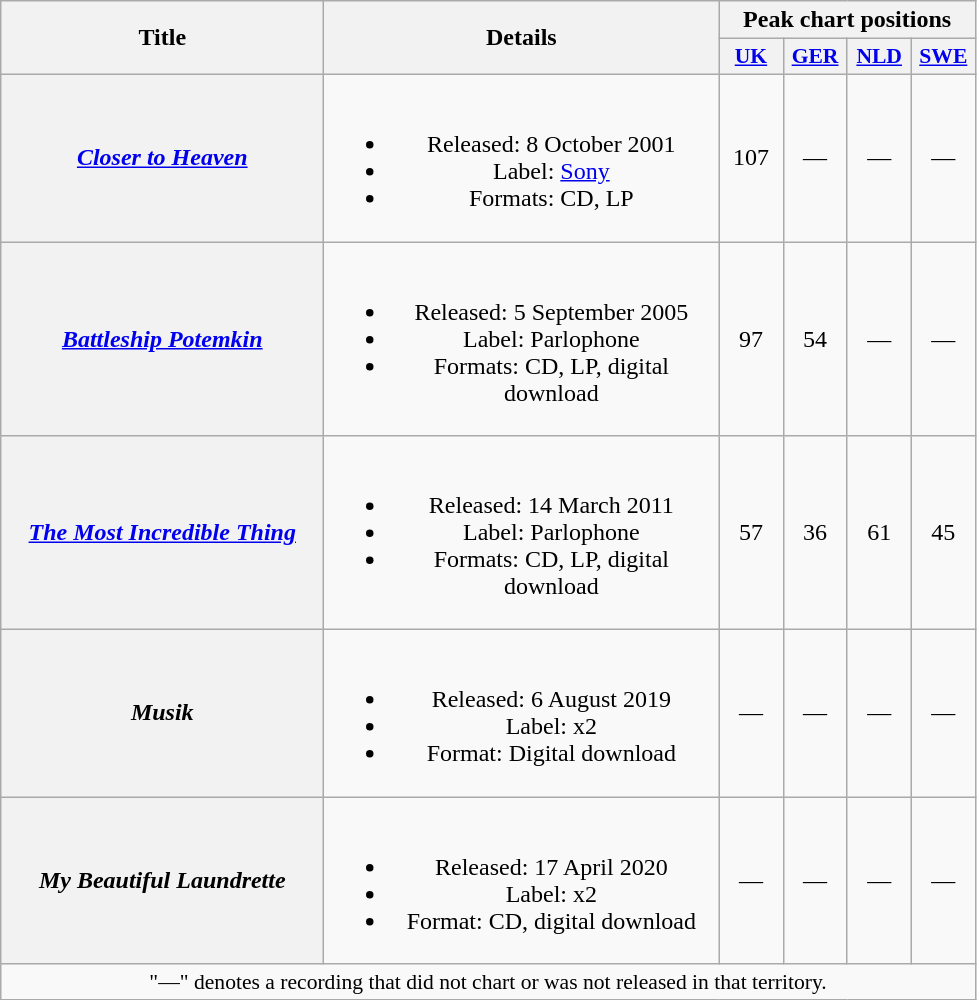<table class="wikitable plainrowheaders" style="text-align:center">
<tr>
<th scope="col" rowspan="2" style="width:13em;">Title</th>
<th scope="col" rowspan="2" style="width:16em;">Details</th>
<th scope="col" colspan="4">Peak chart positions</th>
</tr>
<tr>
<th scope="col" style="width:2.5em;font-size:90%;"><a href='#'>UK</a><br></th>
<th scope="col" style="width:2.5em;font-size:90%;"><a href='#'>GER</a><br></th>
<th scope="col" style="width:2.5em;font-size:90%;"><a href='#'>NLD</a><br></th>
<th scope="col" style="width:2.5em;font-size:90%;"><a href='#'>SWE</a><br></th>
</tr>
<tr>
<th scope="row"><em><a href='#'>Closer to Heaven</a></em></th>
<td><br><ul><li>Released: 8 October 2001</li><li>Label: <a href='#'>Sony</a></li><li>Formats: CD, LP</li></ul></td>
<td>107</td>
<td>—</td>
<td>—</td>
<td>—</td>
</tr>
<tr>
<th scope="row"><em><a href='#'>Battleship Potemkin</a></em></th>
<td><br><ul><li>Released: 5 September 2005</li><li>Label: Parlophone</li><li>Formats: CD, LP, digital download</li></ul></td>
<td>97</td>
<td>54</td>
<td>—</td>
<td>—</td>
</tr>
<tr>
<th scope="row"><em><a href='#'>The Most Incredible Thing</a></em></th>
<td><br><ul><li>Released: 14 March 2011</li><li>Label: Parlophone</li><li>Formats: CD, LP, digital download</li></ul></td>
<td>57</td>
<td>36</td>
<td>61</td>
<td>45</td>
</tr>
<tr>
<th scope="row"><em>Musik</em></th>
<td><br><ul><li>Released: 6 August 2019</li><li>Label: x2</li><li>Format: Digital download</li></ul></td>
<td>—</td>
<td>—</td>
<td>—</td>
<td>—</td>
</tr>
<tr>
<th scope="row"><em>My Beautiful Laundrette</em></th>
<td><br><ul><li>Released: 17 April 2020</li><li>Label: x2</li><li>Format: CD, digital download</li></ul></td>
<td>—</td>
<td>—</td>
<td>—</td>
<td>—</td>
</tr>
<tr>
<td colspan="7" style="font-size:90%">"—" denotes a recording that did not chart or was not released in that territory.</td>
</tr>
</table>
